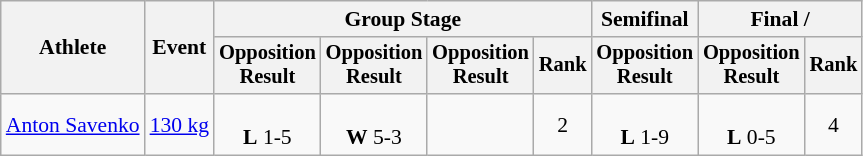<table class=wikitable style=font-size:90%;text-align:center>
<tr>
<th rowspan=2>Athlete</th>
<th rowspan=2>Event</th>
<th colspan=4>Group Stage</th>
<th>Semifinal</th>
<th colspan=2>Final / </th>
</tr>
<tr style=font-size:95%>
<th>Opposition<br>Result</th>
<th>Opposition<br>Result</th>
<th>Opposition<br>Result</th>
<th>Rank</th>
<th>Opposition<br>Result</th>
<th>Opposition<br>Result</th>
<th>Rank</th>
</tr>
<tr>
<td align=left><a href='#'>Anton Savenko</a></td>
<td align=left><a href='#'>130 kg</a></td>
<td><br><strong>L</strong> 1-5</td>
<td><br><strong>W</strong> 5-3</td>
<td></td>
<td>2</td>
<td><br><strong>L</strong> 1-9</td>
<td><br><strong>L</strong> 0-5</td>
<td>4</td>
</tr>
</table>
